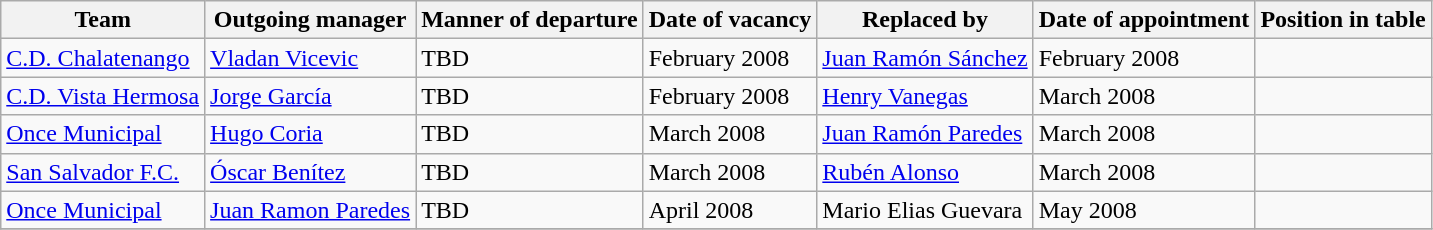<table class="wikitable">
<tr>
<th>Team</th>
<th>Outgoing manager</th>
<th>Manner of departure</th>
<th>Date of vacancy</th>
<th>Replaced by</th>
<th>Date of appointment</th>
<th>Position in table</th>
</tr>
<tr>
<td><a href='#'>C.D. Chalatenango</a></td>
<td> <a href='#'>Vladan Vicevic</a></td>
<td>TBD</td>
<td>February 2008</td>
<td> <a href='#'>Juan Ramón Sánchez</a></td>
<td>February 2008</td>
<td></td>
</tr>
<tr>
<td><a href='#'>C.D. Vista Hermosa</a></td>
<td> <a href='#'>Jorge García</a></td>
<td>TBD</td>
<td>February 2008</td>
<td> <a href='#'>Henry Vanegas</a></td>
<td>March 2008</td>
<td></td>
</tr>
<tr>
<td><a href='#'>Once Municipal</a></td>
<td> <a href='#'>Hugo Coria</a></td>
<td>TBD</td>
<td>March 2008</td>
<td> <a href='#'>Juan Ramón Paredes</a></td>
<td>March 2008</td>
<td></td>
</tr>
<tr>
<td><a href='#'>San Salvador F.C.</a></td>
<td> <a href='#'>Óscar Benítez</a></td>
<td>TBD</td>
<td>March 2008</td>
<td> <a href='#'>Rubén Alonso</a></td>
<td>March 2008</td>
<td></td>
</tr>
<tr>
<td><a href='#'>Once Municipal</a></td>
<td> <a href='#'>Juan Ramon Paredes</a></td>
<td>TBD</td>
<td>April 2008</td>
<td> Mario Elias Guevara</td>
<td>May 2008</td>
<td></td>
</tr>
<tr>
</tr>
</table>
